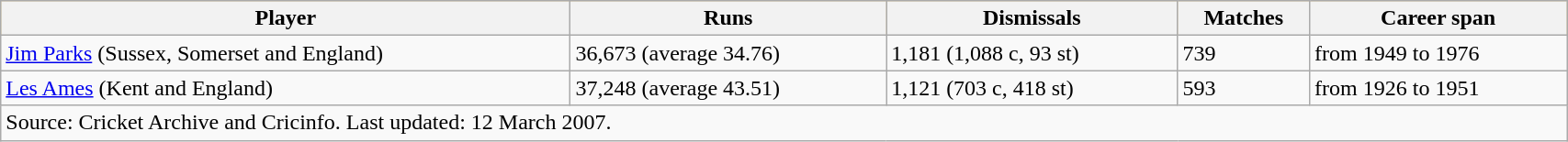<table class="wikitable" style="width:90%;">
<tr style="background:#fc6;">
<th>Player</th>
<th>Runs</th>
<th>Dismissals</th>
<th>Matches</th>
<th>Career span</th>
</tr>
<tr>
<td><a href='#'>Jim Parks</a> (Sussex, Somerset and England)</td>
<td>36,673 (average 34.76)</td>
<td>1,181 (1,088 c, 93 st)</td>
<td>739</td>
<td>from 1949 to 1976</td>
</tr>
<tr>
<td><a href='#'>Les Ames</a> (Kent and England)</td>
<td>37,248 (average 43.51)</td>
<td>1,121 (703 c, 418 st)</td>
<td>593</td>
<td>from 1926 to 1951</td>
</tr>
<tr>
<td colspan="5">Source: Cricket Archive and Cricinfo. Last updated: 12 March 2007.</td>
</tr>
</table>
